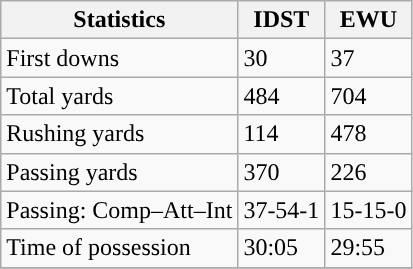<table class="wikitable" style="float: left;">
<tr>
<th>Statistics</th>
<th>IDST</th>
<th>EWU</th>
</tr>
<tr>
<td>First downs</td>
<td>30</td>
<td>37</td>
</tr>
<tr>
<td>Total yards</td>
<td>484</td>
<td>704</td>
</tr>
<tr>
<td>Rushing yards</td>
<td>114</td>
<td>478</td>
</tr>
<tr>
<td>Passing yards</td>
<td>370</td>
<td>226</td>
</tr>
<tr>
<td>Passing: Comp–Att–Int</td>
<td>37-54-1</td>
<td>15-15-0</td>
</tr>
<tr>
<td>Time of possession</td>
<td>30:05</td>
<td>29:55</td>
</tr>
<tr>
</tr>
</table>
